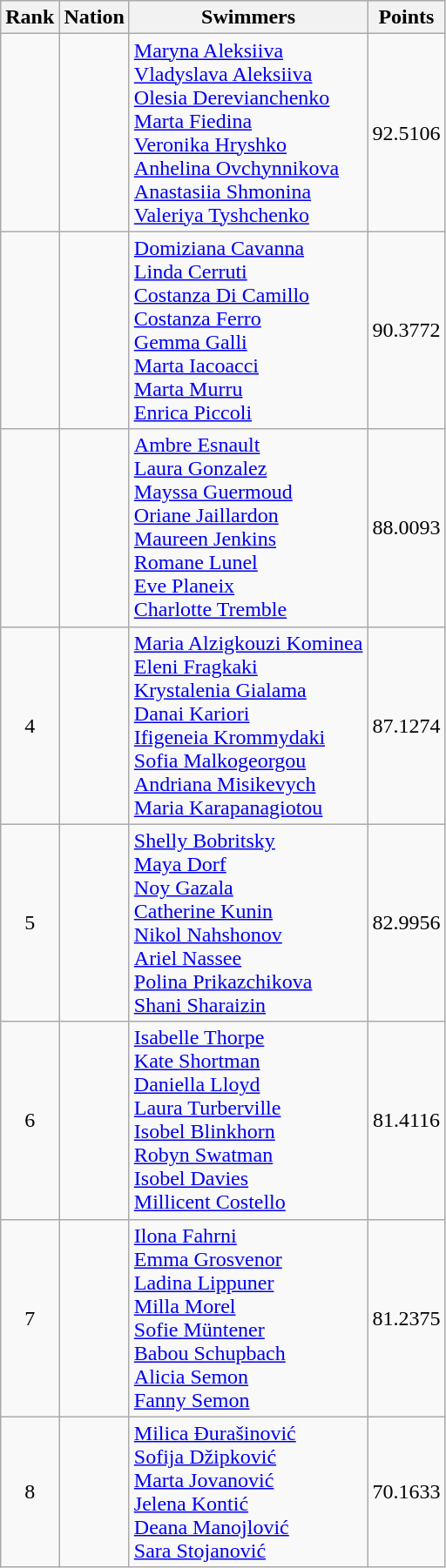<table class="wikitable sortable" style="text-align:center">
<tr>
<th>Rank</th>
<th>Nation</th>
<th class=unsortable>Swimmers</th>
<th>Points</th>
</tr>
<tr>
<td></td>
<td align=left></td>
<td align=left><a href='#'>Maryna Aleksiiva</a><br><a href='#'>Vladyslava Aleksiiva</a><br><a href='#'>Olesia Derevianchenko</a><br><a href='#'>Marta Fiedina</a><br><a href='#'>Veronika Hryshko</a><br><a href='#'>Anhelina Ovchynnikova</a><br><a href='#'>Anastasiia Shmonina</a><br><a href='#'>Valeriya Tyshchenko</a></td>
<td>92.5106</td>
</tr>
<tr>
<td></td>
<td align=left></td>
<td align=left><a href='#'>Domiziana Cavanna</a><br><a href='#'>Linda Cerruti</a><br><a href='#'>Costanza Di Camillo</a><br><a href='#'>Costanza Ferro</a><br><a href='#'>Gemma Galli</a><br><a href='#'>Marta Iacoacci</a><br><a href='#'>Marta Murru</a><br><a href='#'>Enrica Piccoli</a></td>
<td>90.3772</td>
</tr>
<tr>
<td></td>
<td align=left></td>
<td align=left><a href='#'>Ambre Esnault</a><br><a href='#'>Laura Gonzalez</a><br><a href='#'>Mayssa Guermoud</a><br><a href='#'>Oriane Jaillardon</a><br><a href='#'>Maureen Jenkins</a><br><a href='#'>Romane Lunel</a><br><a href='#'>Eve Planeix</a><br><a href='#'>Charlotte Tremble</a></td>
<td>88.0093</td>
</tr>
<tr>
<td>4</td>
<td align=left></td>
<td align=left><a href='#'>Maria Alzigkouzi Kominea</a><br><a href='#'>Eleni Fragkaki</a><br><a href='#'>Krystalenia Gialama</a><br><a href='#'>Danai Kariori</a><br><a href='#'>Ifigeneia Krommydaki</a><br><a href='#'>Sofia Malkogeorgou</a><br><a href='#'>Andriana Misikevych</a><br><a href='#'>Maria Karapanagiotou</a></td>
<td>87.1274</td>
</tr>
<tr>
<td>5</td>
<td align=left></td>
<td align=left><a href='#'>Shelly Bobritsky</a><br><a href='#'>Maya Dorf</a><br><a href='#'>Noy Gazala</a><br><a href='#'>Catherine Kunin</a><br><a href='#'>Nikol Nahshonov</a><br><a href='#'>Ariel Nassee</a><br><a href='#'>Polina Prikazchikova</a><br><a href='#'>Shani Sharaizin</a></td>
<td>82.9956</td>
</tr>
<tr>
<td>6</td>
<td align=left></td>
<td align=left><a href='#'>Isabelle Thorpe</a><br><a href='#'>Kate Shortman</a><br><a href='#'>Daniella Lloyd</a><br><a href='#'>Laura Turberville</a><br><a href='#'>Isobel Blinkhorn</a><br><a href='#'>Robyn Swatman</a><br><a href='#'>Isobel Davies</a><br><a href='#'>Millicent Costello</a></td>
<td>81.4116</td>
</tr>
<tr>
<td>7</td>
<td align=left></td>
<td align=left><a href='#'>Ilona Fahrni</a><br><a href='#'>Emma Grosvenor</a><br><a href='#'>Ladina Lippuner</a><br><a href='#'>Milla Morel</a><br><a href='#'>Sofie Müntener</a><br><a href='#'>Babou Schupbach</a><br><a href='#'>Alicia Semon</a><br><a href='#'>Fanny Semon</a></td>
<td>81.2375</td>
</tr>
<tr>
<td>8</td>
<td align=left></td>
<td align=left><a href='#'>Milica Đurašinović</a><br><a href='#'>Sofija Džipković</a><br><a href='#'>Marta Jovanović</a><br><a href='#'>Jelena Kontić</a><br><a href='#'>Deana Manojlović</a><br><a href='#'>Sara Stojanović</a></td>
<td>70.1633</td>
</tr>
</table>
